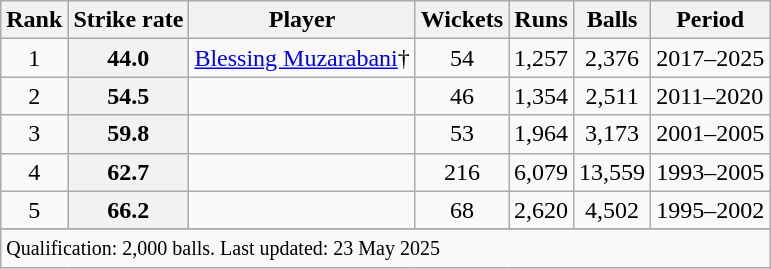<table class="wikitable plainrowheaders sortable">
<tr>
<th scope=col>Rank</th>
<th scope=col>Strike rate</th>
<th scope=col>Player</th>
<th scope=col>Wickets</th>
<th scope=col>Runs</th>
<th scope=col>Balls</th>
<th scope=col>Period</th>
</tr>
<tr>
<td align="center">1</td>
<th scope="row" style="text-align:center;">44.0</th>
<td><a href='#'>Blessing Muzarabani</a>†</td>
<td align="center">54</td>
<td align="center">1,257</td>
<td align="center">2,376</td>
<td>2017–2025</td>
</tr>
<tr>
<td align="center">2</td>
<th scope="row" style="text-align:center;">54.5</th>
<td></td>
<td align="center">46</td>
<td align="center">1,354</td>
<td align="center">2,511</td>
<td>2011–2020</td>
</tr>
<tr>
<td align="center">3</td>
<th scope="row" style="text-align:center;">59.8</th>
<td></td>
<td align="center">53</td>
<td align="center">1,964</td>
<td align="center">3,173</td>
<td>2001–2005</td>
</tr>
<tr>
<td align="center">4</td>
<th scope="row" style="text-align:center;">62.7</th>
<td></td>
<td align="center">216</td>
<td align="center">6,079</td>
<td align="center">13,559</td>
<td>1993–2005</td>
</tr>
<tr>
<td align="center">5</td>
<th scope="row" style="text-align:center;">66.2</th>
<td></td>
<td align="center">68</td>
<td align="center">2,620</td>
<td align="center">4,502</td>
<td>1995–2002</td>
</tr>
<tr>
</tr>
<tr class=sortbottom>
<td colspan=7><small>Qualification: 2,000 balls. Last updated: 23 May 2025</small></td>
</tr>
</table>
